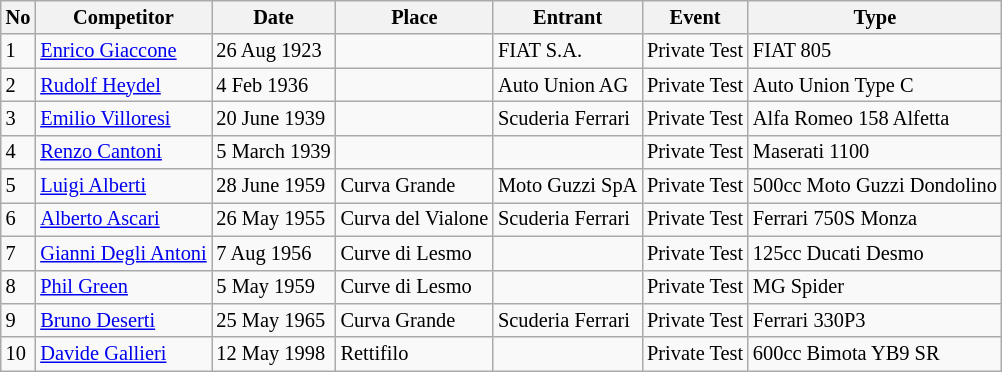<table class="wikitable" border="1" style="font-size: 85%;">
<tr>
<th>No</th>
<th>Competitor</th>
<th>Date</th>
<th>Place</th>
<th>Entrant</th>
<th>Event</th>
<th>Type</th>
</tr>
<tr>
<td>1</td>
<td> <a href='#'>Enrico Giaccone</a></td>
<td>26 Aug 1923</td>
<td></td>
<td>FIAT S.A.</td>
<td>Private Test</td>
<td>FIAT 805</td>
</tr>
<tr>
<td>2</td>
<td>  <a href='#'>Rudolf Heydel</a></td>
<td>4 Feb 1936</td>
<td></td>
<td>Auto Union AG</td>
<td>Private Test</td>
<td>Auto Union Type C</td>
</tr>
<tr>
<td>3</td>
<td> <a href='#'>Emilio Villoresi</a></td>
<td>20 June 1939</td>
<td></td>
<td>Scuderia Ferrari</td>
<td>Private Test</td>
<td>Alfa Romeo 158 Alfetta</td>
</tr>
<tr>
<td>4</td>
<td> <a href='#'>Renzo Cantoni</a></td>
<td>5 March 1939</td>
<td></td>
<td></td>
<td>Private Test</td>
<td>Maserati 1100</td>
</tr>
<tr>
<td>5</td>
<td>  <a href='#'>Luigi Alberti</a></td>
<td>28 June 1959</td>
<td>Curva Grande</td>
<td>Moto Guzzi SpA</td>
<td>Private Test</td>
<td>500cc Moto Guzzi Dondolino</td>
</tr>
<tr>
<td>6</td>
<td>  <a href='#'>Alberto Ascari</a></td>
<td>26 May 1955</td>
<td>Curva del Vialone</td>
<td>Scuderia Ferrari</td>
<td>Private Test</td>
<td>Ferrari 750S Monza</td>
</tr>
<tr>
<td>7</td>
<td>  <a href='#'>Gianni Degli Antoni</a></td>
<td>7 Aug 1956</td>
<td>Curve di Lesmo</td>
<td></td>
<td>Private Test</td>
<td>125cc Ducati Desmo</td>
</tr>
<tr>
<td>8</td>
<td>  <a href='#'>Phil Green</a></td>
<td>5 May 1959</td>
<td>Curve di Lesmo</td>
<td></td>
<td>Private Test</td>
<td>MG Spider</td>
</tr>
<tr>
<td>9</td>
<td>  <a href='#'>Bruno Deserti</a></td>
<td>25 May 1965</td>
<td>Curva Grande</td>
<td>Scuderia Ferrari</td>
<td>Private Test</td>
<td>Ferrari 330P3</td>
</tr>
<tr>
<td>10</td>
<td>  <a href='#'>Davide Gallieri</a></td>
<td>12 May 1998</td>
<td>Rettifilo</td>
<td></td>
<td>Private Test</td>
<td>600cc Bimota YB9 SR</td>
</tr>
</table>
